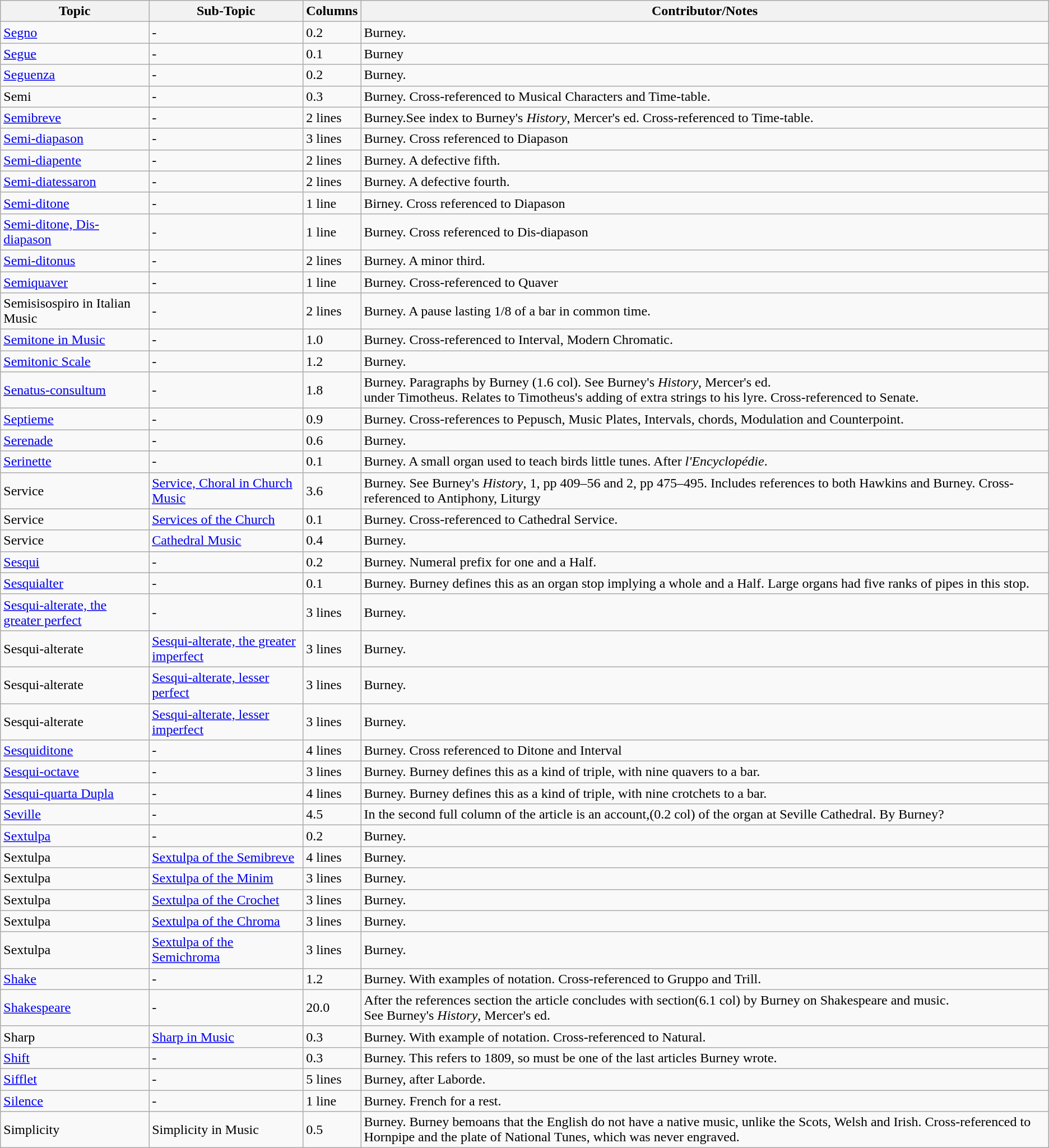<table class="wikitable">
<tr>
<th>Topic</th>
<th>Sub-Topic</th>
<th>Columns</th>
<th>Contributor/Notes</th>
</tr>
<tr>
<td><a href='#'>Segno</a></td>
<td>-</td>
<td>0.2</td>
<td>Burney.</td>
</tr>
<tr>
<td><a href='#'>Segue</a></td>
<td>-</td>
<td>0.1</td>
<td>Burney</td>
</tr>
<tr>
<td><a href='#'>Seguenza</a></td>
<td>-</td>
<td>0.2</td>
<td>Burney.</td>
</tr>
<tr>
<td>Semi</td>
<td>-</td>
<td>0.3</td>
<td>Burney. Cross-referenced to Musical Characters and Time-table.</td>
</tr>
<tr>
<td><a href='#'>Semibreve</a></td>
<td>-</td>
<td>2 lines</td>
<td>Burney.See index to Burney's <em>History</em>, Mercer's ed. Cross-referenced to Time-table.</td>
</tr>
<tr>
<td><a href='#'>Semi-diapason</a></td>
<td>-</td>
<td>3 lines</td>
<td>Burney. Cross referenced to Diapason</td>
</tr>
<tr>
<td><a href='#'>Semi-diapente</a></td>
<td>-</td>
<td>2 lines</td>
<td>Burney. A defective fifth.</td>
</tr>
<tr>
<td><a href='#'>Semi-diatessaron</a></td>
<td>-</td>
<td>2 lines</td>
<td>Burney. A defective fourth.</td>
</tr>
<tr>
<td><a href='#'>Semi-ditone</a></td>
<td>-</td>
<td>1 line</td>
<td>Birney. Cross referenced to Diapason</td>
</tr>
<tr>
<td><a href='#'>Semi-ditone, Dis-diapason</a></td>
<td>-</td>
<td>1 line</td>
<td>Burney. Cross referenced to Dis-diapason</td>
</tr>
<tr>
<td><a href='#'>Semi-ditonus</a></td>
<td>-</td>
<td>2 lines</td>
<td>Burney. A minor third.</td>
</tr>
<tr>
<td><a href='#'>Semiquaver</a></td>
<td>-</td>
<td>1 line</td>
<td>Burney. Cross-referenced to Quaver</td>
</tr>
<tr>
<td>Semisisospiro in Italian Music</td>
<td>-</td>
<td>2 lines</td>
<td>Burney. A pause lasting 1/8 of a bar in common time.</td>
</tr>
<tr>
<td><a href='#'>Semitone in Music</a></td>
<td>-</td>
<td>1.0</td>
<td>Burney. Cross-referenced to Interval, Modern Chromatic.</td>
</tr>
<tr>
<td><a href='#'>Semitonic Scale</a></td>
<td>-</td>
<td>1.2</td>
<td>Burney.</td>
</tr>
<tr>
<td><a href='#'>Senatus-consultum</a></td>
<td>-</td>
<td>1.8</td>
<td>Burney. Paragraphs by Burney (1.6 col). See Burney's <em>History</em>, Mercer's ed.<br>under Timotheus. Relates to Timotheus's adding of extra strings to his lyre. Cross-referenced to Senate.</td>
</tr>
<tr>
<td><a href='#'>Septieme</a></td>
<td>-</td>
<td>0.9</td>
<td>Burney. Cross-references to Pepusch, Music Plates, Intervals, chords, Modulation and Counterpoint.</td>
</tr>
<tr>
<td><a href='#'>Serenade</a></td>
<td>-</td>
<td>0.6</td>
<td>Burney.</td>
</tr>
<tr>
<td><a href='#'>Serinette</a></td>
<td>-</td>
<td>0.1</td>
<td>Burney. A small organ used to teach birds little tunes. After <em>l'Encyclopédie</em>.</td>
</tr>
<tr>
<td>Service</td>
<td><a href='#'>Service, Choral in Church Music</a></td>
<td>3.6</td>
<td>Burney. See Burney's <em>History</em>, 1, pp 409–56 and 2, pp 475–495. Includes references to both Hawkins and Burney. Cross-referenced to Antiphony, Liturgy</td>
</tr>
<tr>
<td>Service</td>
<td><a href='#'>Services of the Church</a></td>
<td>0.1</td>
<td>Burney. Cross-referenced to Cathedral Service.</td>
</tr>
<tr>
<td>Service</td>
<td><a href='#'>Cathedral Music</a></td>
<td>0.4</td>
<td>Burney.</td>
</tr>
<tr>
<td><a href='#'>Sesqui</a></td>
<td>-</td>
<td>0.2</td>
<td>Burney. Numeral prefix for one and a Half.</td>
</tr>
<tr>
<td><a href='#'>Sesquialter</a></td>
<td>-</td>
<td>0.1</td>
<td>Burney. Burney defines this as an organ stop implying a whole and a Half. Large organs had five ranks of pipes in this stop.</td>
</tr>
<tr>
<td><a href='#'>Sesqui-alterate, the greater perfect</a></td>
<td>-</td>
<td>3 lines</td>
<td>Burney.</td>
</tr>
<tr>
<td>Sesqui-alterate</td>
<td><a href='#'>Sesqui-alterate, the greater imperfect</a></td>
<td>3 lines</td>
<td>Burney.</td>
</tr>
<tr>
<td>Sesqui-alterate</td>
<td><a href='#'>Sesqui-alterate, lesser perfect</a></td>
<td>3 lines</td>
<td>Burney.</td>
</tr>
<tr>
<td>Sesqui-alterate</td>
<td><a href='#'>Sesqui-alterate, lesser imperfect</a></td>
<td>3 lines</td>
<td>Burney.</td>
</tr>
<tr>
<td><a href='#'>Sesquiditone</a></td>
<td>-</td>
<td>4 lines</td>
<td>Burney. Cross referenced to Ditone and Interval</td>
</tr>
<tr>
<td><a href='#'>Sesqui-octave</a></td>
<td>-</td>
<td>3 lines</td>
<td>Burney. Burney defines this as a kind of triple, with nine quavers to a bar.</td>
</tr>
<tr>
<td><a href='#'>Sesqui-quarta Dupla</a></td>
<td>-</td>
<td>4 lines</td>
<td>Burney. Burney defines this as a kind of triple, with nine crotchets to a bar.</td>
</tr>
<tr>
<td><a href='#'>Seville</a></td>
<td>-</td>
<td>4.5</td>
<td>In the second full column of the article is an account,(0.2 col) of the organ at Seville Cathedral. By Burney?</td>
</tr>
<tr>
<td><a href='#'>Sextulpa</a></td>
<td>-</td>
<td>0.2</td>
<td>Burney.</td>
</tr>
<tr>
<td>Sextulpa</td>
<td><a href='#'>Sextulpa of the Semibreve</a></td>
<td>4 lines</td>
<td>Burney.</td>
</tr>
<tr>
<td>Sextulpa</td>
<td><a href='#'>Sextulpa of the Minim</a></td>
<td>3 lines</td>
<td>Burney.</td>
</tr>
<tr>
<td>Sextulpa</td>
<td><a href='#'>Sextulpa of the Crochet</a></td>
<td>3 lines</td>
<td>Burney.</td>
</tr>
<tr>
<td>Sextulpa</td>
<td><a href='#'>Sextulpa of the Chroma</a></td>
<td>3 lines</td>
<td>Burney.</td>
</tr>
<tr>
<td>Sextulpa</td>
<td><a href='#'>Sextulpa of the Semichroma</a></td>
<td>3 lines</td>
<td>Burney.</td>
</tr>
<tr>
<td><a href='#'>Shake</a></td>
<td>-</td>
<td>1.2</td>
<td>Burney. With examples of notation. Cross-referenced to Gruppo and Trill.</td>
</tr>
<tr>
<td><a href='#'>Shakespeare</a></td>
<td>-</td>
<td>20.0</td>
<td>After the references section the article concludes with section(6.1 col) by Burney on Shakespeare and music.<br>See Burney's <em>History</em>, Mercer's ed.</td>
</tr>
<tr>
<td>Sharp</td>
<td><a href='#'>Sharp in Music</a></td>
<td>0.3</td>
<td>Burney. With example of notation. Cross-referenced to Natural.</td>
</tr>
<tr>
<td><a href='#'>Shift</a></td>
<td>-</td>
<td>0.3</td>
<td>Burney. This refers to 1809, so must be one of the last articles Burney wrote.</td>
</tr>
<tr>
<td><a href='#'>Sifflet</a></td>
<td>-</td>
<td>5 lines</td>
<td>Burney, after Laborde.</td>
</tr>
<tr>
<td><a href='#'>Silence</a></td>
<td>-</td>
<td>1 line</td>
<td>Burney. French for a rest.</td>
</tr>
<tr>
<td>Simplicity</td>
<td>Simplicity in Music</td>
<td>0.5</td>
<td>Burney. Burney bemoans that the English do not have a native music, unlike the Scots, Welsh and Irish. Cross-referenced to Hornpipe and the plate of National Tunes, which was never engraved.</td>
</tr>
</table>
